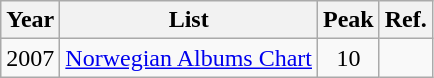<table class="wikitable">
<tr>
<th>Year</th>
<th>List</th>
<th>Peak</th>
<th>Ref.</th>
</tr>
<tr>
<td rowspan="1">2007</td>
<td><a href='#'>Norwegian Albums Chart</a></td>
<td align="center">10</td>
<td></td>
</tr>
</table>
